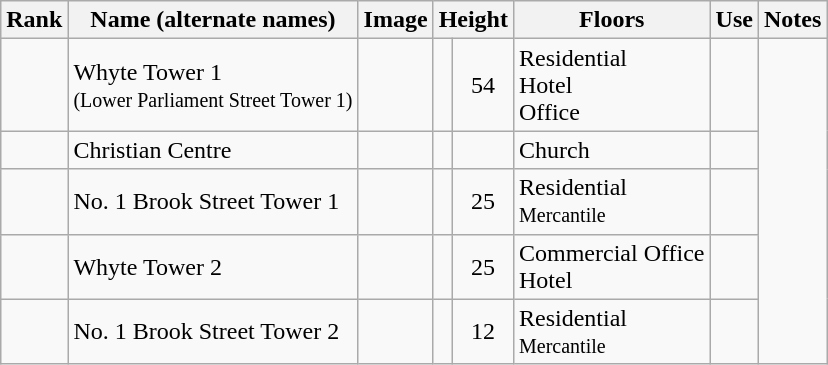<table class="wikitable sortable">
<tr>
<th>Rank</th>
<th>Name (alternate names)</th>
<th class="unsortable">Image</th>
<th colspan=2>Height</th>
<th>Floors</th>
<th>Use</th>
<th class="unsortable">Notes</th>
</tr>
<tr>
<td align=center></td>
<td>Whyte Tower 1<br><small>(Lower Parliament Street Tower 1)</small></td>
<td> </td>
<td></td>
<td align=center>54</td>
<td align=centre>Residential<br>Hotel<br>Office</td>
<td align=center></td>
</tr>
<tr>
<td align=center></td>
<td>Christian Centre</td>
<td> </td>
<td></td>
<td align=center></td>
<td align=centre>Church</td>
<td align=center></td>
</tr>
<tr>
<td align=center></td>
<td>No. 1 Brook Street Tower 1</td>
<td> </td>
<td></td>
<td align=center>25</td>
<td align=centre>Residential<br><small>Mercantile</small></td>
<td align=center></td>
</tr>
<tr>
<td align=center></td>
<td>Whyte Tower 2</td>
<td> </td>
<td></td>
<td align=center>25</td>
<td align=centre>Commercial Office<br>Hotel</td>
<td align=center></td>
</tr>
<tr>
<td align=center></td>
<td>No. 1 Brook Street Tower 2</td>
<td> </td>
<td></td>
<td align=center>12</td>
<td align=centre>Residential<br><small>Mercantile</small></td>
<td align=center></td>
</tr>
</table>
